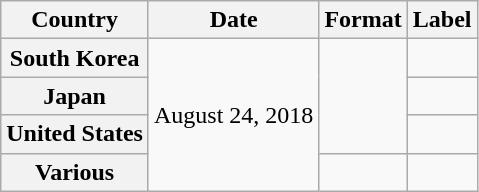<table class="wikitable plainrowheaders">
<tr>
<th>Country</th>
<th>Date</th>
<th>Format</th>
<th>Label</th>
</tr>
<tr>
<th scope="row">South Korea</th>
<td rowspan="4">August 24, 2018</td>
<td rowspan="3"></td>
<td></td>
</tr>
<tr>
<th scope="row">Japan</th>
<td></td>
</tr>
<tr>
<th scope="row">United States</th>
<td></td>
</tr>
<tr>
<th scope="row">Various</th>
<td></td>
<td><br></td>
</tr>
</table>
